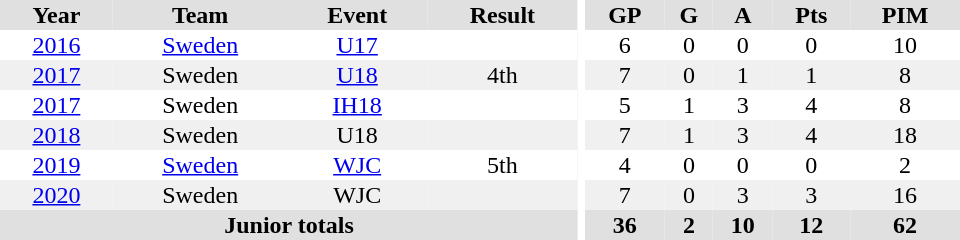<table border="0" cellpadding="1" cellspacing="0" ID="Table3" style="text-align:center; width:40em">
<tr ALIGN="center" bgcolor="#e0e0e0">
<th>Year</th>
<th>Team</th>
<th>Event</th>
<th>Result</th>
<th rowspan="99" bgcolor="#ffffff"></th>
<th>GP</th>
<th>G</th>
<th>A</th>
<th>Pts</th>
<th>PIM</th>
</tr>
<tr>
<td><a href='#'>2016</a></td>
<td><a href='#'>Sweden</a></td>
<td><a href='#'>U17</a></td>
<td></td>
<td>6</td>
<td>0</td>
<td>0</td>
<td>0</td>
<td>10</td>
</tr>
<tr bgcolor="#f0f0f0">
<td><a href='#'>2017</a></td>
<td>Sweden</td>
<td><a href='#'>U18</a></td>
<td>4th</td>
<td>7</td>
<td>0</td>
<td>1</td>
<td>1</td>
<td>8</td>
</tr>
<tr>
<td><a href='#'>2017</a></td>
<td>Sweden</td>
<td><a href='#'>IH18</a></td>
<td></td>
<td>5</td>
<td>1</td>
<td>3</td>
<td>4</td>
<td>8</td>
</tr>
<tr bgcolor="#f0f0f0">
<td><a href='#'>2018</a></td>
<td>Sweden</td>
<td>U18</td>
<td></td>
<td>7</td>
<td>1</td>
<td>3</td>
<td>4</td>
<td>18</td>
</tr>
<tr>
<td><a href='#'>2019</a></td>
<td><a href='#'>Sweden</a></td>
<td><a href='#'>WJC</a></td>
<td>5th</td>
<td>4</td>
<td>0</td>
<td>0</td>
<td>0</td>
<td>2</td>
</tr>
<tr bgcolor="#f0f0f0">
<td><a href='#'>2020</a></td>
<td>Sweden</td>
<td>WJC</td>
<td></td>
<td>7</td>
<td>0</td>
<td>3</td>
<td>3</td>
<td>16</td>
</tr>
<tr bgcolor="#e0e0e0">
<th colspan="4">Junior totals</th>
<th>36</th>
<th>2</th>
<th>10</th>
<th>12</th>
<th>62</th>
</tr>
</table>
